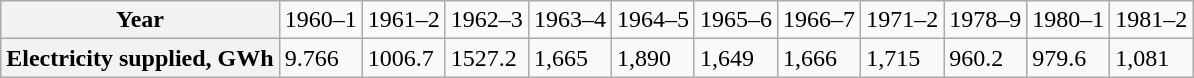<table class="wikitable">
<tr>
<th>Year</th>
<td>1960–1</td>
<td>1961–2</td>
<td>1962–3</td>
<td>1963–4</td>
<td>1964–5</td>
<td>1965–6</td>
<td>1966–7</td>
<td>1971–2</td>
<td>1978–9</td>
<td>1980–1</td>
<td>1981–2</td>
</tr>
<tr>
<th>Electricity supplied, GWh</th>
<td>9.766</td>
<td>1006.7</td>
<td>1527.2</td>
<td>1,665</td>
<td>1,890</td>
<td>1,649</td>
<td>1,666</td>
<td>1,715</td>
<td>960.2</td>
<td>979.6</td>
<td>1,081</td>
</tr>
</table>
